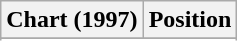<table class="wikitable sortable plainrowheaders" style="text-align:center">
<tr>
<th scope="col">Chart (1997)</th>
<th scope="col">Position</th>
</tr>
<tr>
</tr>
<tr>
</tr>
</table>
